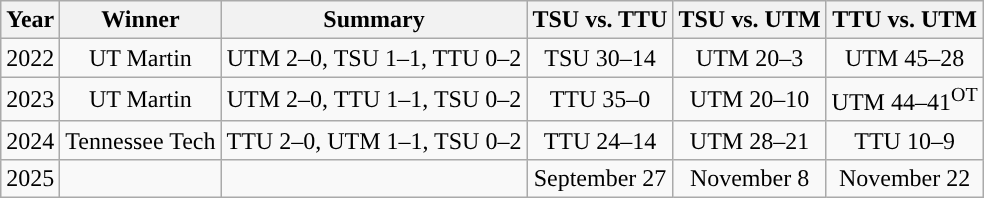<table class="wikitable" style="text-align:center;">
<tr>
<th>Year</th>
<th>Winner</th>
<th>Summary</th>
<th>TSU vs. TTU</th>
<th>TSU vs. UTM</th>
<th>TTU vs. UTM</th>
</tr>
<tr>
<td>2022</td>
<td>UT Martin</td>
<td>UTM 2–0, TSU 1–1, TTU 0–2</td>
<td>TSU 30–14</td>
<td>UTM 20–3</td>
<td>UTM 45–28</td>
</tr>
<tr>
<td>2023</td>
<td>UT Martin</td>
<td>UTM 2–0, TTU 1–1, TSU 0–2</td>
<td>TTU 35–0</td>
<td>UTM 20–10</td>
<td>UTM 44–41<sup>OT</sup></td>
</tr>
<tr>
<td>2024</td>
<td>Tennessee Tech</td>
<td>TTU 2–0, UTM 1–1, TSU 0–2</td>
<td>TTU 24–14</td>
<td>UTM 28–21</td>
<td>TTU 10–9</td>
</tr>
<tr>
<td>2025</td>
<td></td>
<td></td>
<td>September 27</td>
<td>November 8</td>
<td>November 22</td>
</tr>
</table>
